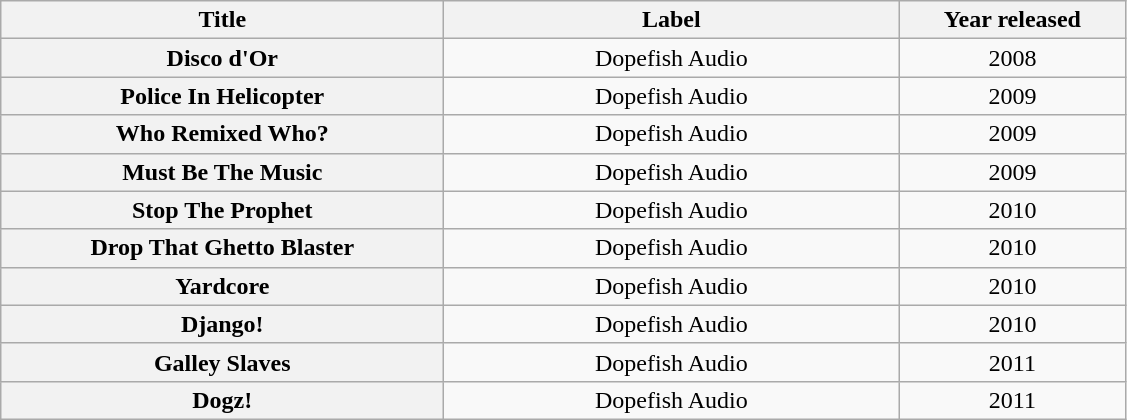<table class="wikitable plainrowheaders" style="text-align:center;">
<tr>
<th scope="col" style="width:18em;">Title</th>
<th scope="col" style="width:18.5em;">Label</th>
<th scope="col" style="width:9em;">Year released</th>
</tr>
<tr>
<th scope="row">Disco d'Or</th>
<td>Dopefish Audio</td>
<td>2008</td>
</tr>
<tr>
<th scope="row">Police In Helicopter</th>
<td>Dopefish Audio</td>
<td>2009</td>
</tr>
<tr>
<th scope="row">Who Remixed Who?</th>
<td>Dopefish Audio</td>
<td>2009</td>
</tr>
<tr>
<th scope="row">Must Be The Music</th>
<td>Dopefish Audio</td>
<td>2009</td>
</tr>
<tr>
<th scope="row">Stop The Prophet</th>
<td>Dopefish Audio</td>
<td>2010</td>
</tr>
<tr>
<th scope="row">Drop That Ghetto Blaster</th>
<td>Dopefish Audio</td>
<td>2010</td>
</tr>
<tr>
<th scope="row">Yardcore</th>
<td>Dopefish Audio</td>
<td>2010</td>
</tr>
<tr>
<th scope="row">Django!</th>
<td>Dopefish Audio</td>
<td>2010</td>
</tr>
<tr>
<th scope="row">Galley Slaves</th>
<td>Dopefish Audio</td>
<td>2011</td>
</tr>
<tr>
<th scope="row">Dogz!</th>
<td>Dopefish Audio</td>
<td>2011</td>
</tr>
</table>
